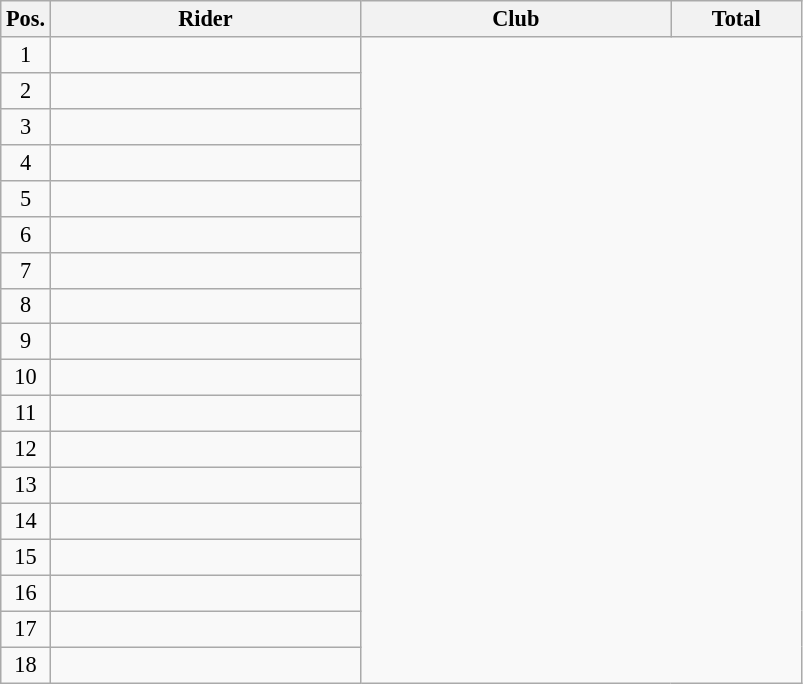<table class=wikitable style="font-size:93%;">
<tr>
<th width=25px>Pos.</th>
<th width=200px>Rider</th>
<th width=200px>Club</th>
<th width=80px>Total</th>
</tr>
<tr align=center>
<td>1</td>
<td align=left></td>
</tr>
<tr align=center>
<td>2</td>
<td align=left></td>
</tr>
<tr align=center>
<td>3</td>
<td align=left></td>
</tr>
<tr align=center>
<td>4</td>
<td align=left></td>
</tr>
<tr align=center>
<td>5</td>
<td align=left></td>
</tr>
<tr align=center>
<td>6</td>
<td align=left></td>
</tr>
<tr align=center>
<td>7</td>
<td align=left></td>
</tr>
<tr align=center>
<td>8</td>
<td align=left></td>
</tr>
<tr align=center>
<td>9</td>
<td align=left></td>
</tr>
<tr align=center>
<td>10</td>
<td align=left></td>
</tr>
<tr align=center>
<td>11</td>
<td align=left></td>
</tr>
<tr align=center>
<td>12</td>
<td align=left></td>
</tr>
<tr align=center>
<td>13</td>
<td align=left></td>
</tr>
<tr align=center>
<td>14</td>
<td align=left></td>
</tr>
<tr align=center>
<td>15</td>
<td align=left></td>
</tr>
<tr align=center>
<td>16</td>
<td align=left></td>
</tr>
<tr align=center>
<td>17</td>
<td align=left></td>
</tr>
<tr align=center>
<td>18</td>
<td align=left></td>
</tr>
</table>
